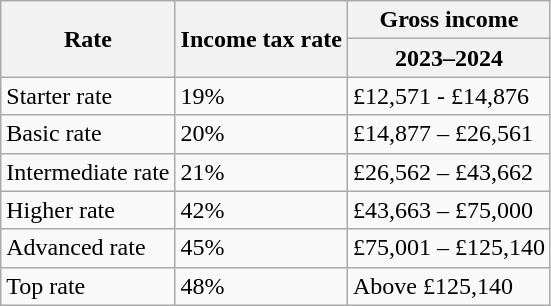<table class="wikitable">
<tr>
<th rowspan="2">Rate</th>
<th rowspan="2">Income tax rate</th>
<th colspan="4">Gross income</th>
</tr>
<tr>
<th>2023–2024</th>
</tr>
<tr>
<td>Starter rate</td>
<td>19%</td>
<td>£12,571 - £14,876</td>
</tr>
<tr>
<td>Basic rate</td>
<td>20%</td>
<td>£14,877 – £26,561</td>
</tr>
<tr>
<td>Intermediate rate</td>
<td>21%</td>
<td>£26,562 – £43,662</td>
</tr>
<tr>
<td>Higher rate</td>
<td>42%</td>
<td colspan="3">£43,663 – £75,000</td>
</tr>
<tr>
<td>Advanced rate</td>
<td>45%</td>
<td colspan="4">£75,001 – £125,140</td>
</tr>
<tr>
<td>Top rate</td>
<td>48%</td>
<td colspan="4">Above £125,140</td>
</tr>
</table>
